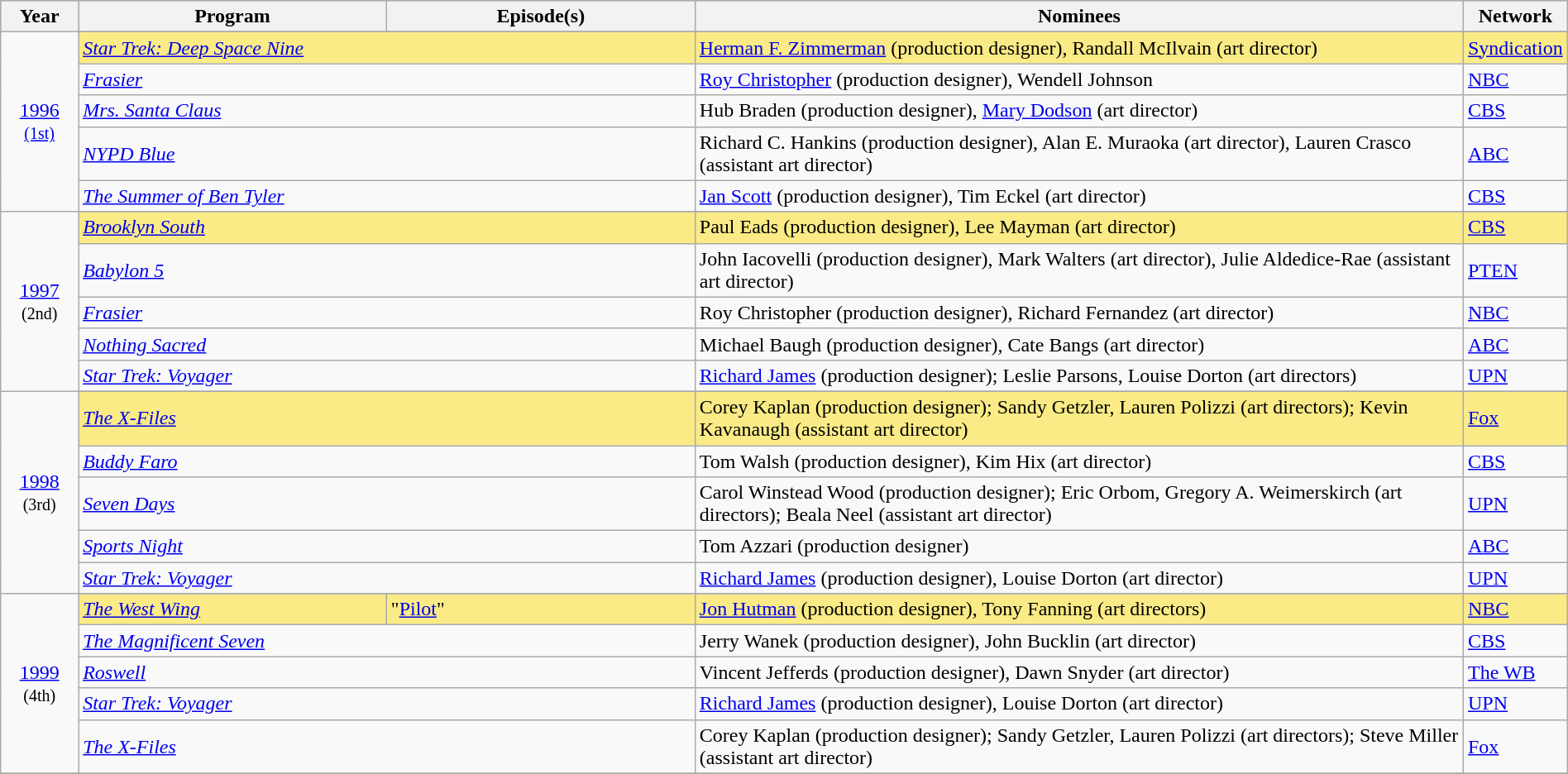<table class="wikitable" style="width:100%">
<tr bgcolor="#bebebe">
<th width="5%">Year</th>
<th width="20%">Program</th>
<th width="20%">Episode(s)</th>
<th width="50%">Nominees</th>
<th width="5%">Network</th>
</tr>
<tr>
<td rowspan=6 style="text-align:center"><a href='#'>1996</a><br><small><a href='#'>(1st)</a></small><br></td>
</tr>
<tr style="background:#FAEB86">
<td colspan="2"><em><a href='#'>Star Trek: Deep Space Nine</a></em></td>
<td><a href='#'>Herman F. Zimmerman</a> (production designer), Randall McIlvain (art director)</td>
<td><a href='#'>Syndication</a></td>
</tr>
<tr>
<td colspan="2"><em><a href='#'>Frasier</a></em></td>
<td><a href='#'>Roy Christopher</a> (production designer), Wendell Johnson</td>
<td><a href='#'>NBC</a></td>
</tr>
<tr>
<td colspan="2"><em><a href='#'>Mrs. Santa Claus</a></em></td>
<td>Hub Braden (production designer), <a href='#'>Mary Dodson</a> (art director)</td>
<td><a href='#'>CBS</a></td>
</tr>
<tr>
<td colspan="2"><em><a href='#'>NYPD Blue</a></em></td>
<td>Richard C. Hankins (production designer), Alan E. Muraoka (art director), Lauren Crasco (assistant art director)</td>
<td><a href='#'>ABC</a></td>
</tr>
<tr>
<td colspan="2"><em><a href='#'>The Summer of Ben Tyler</a></em></td>
<td><a href='#'>Jan Scott</a> (production designer), Tim Eckel (art director)</td>
<td><a href='#'>CBS</a></td>
</tr>
<tr>
<td rowspan=6 style="text-align:center"><a href='#'>1997</a><br><small>(2nd)</small><br></td>
</tr>
<tr style="background:#FAEB86">
<td colspan="2"><em><a href='#'>Brooklyn South</a></em></td>
<td>Paul Eads (production designer), Lee Mayman (art director)</td>
<td><a href='#'>CBS</a></td>
</tr>
<tr>
<td colspan="2"><em><a href='#'>Babylon 5</a></em></td>
<td>John Iacovelli (production designer), Mark Walters (art director), Julie Aldedice-Rae (assistant art director)</td>
<td><a href='#'>PTEN</a></td>
</tr>
<tr>
<td colspan="2"><em><a href='#'>Frasier</a></em></td>
<td>Roy Christopher (production designer), Richard Fernandez (art director)</td>
<td><a href='#'>NBC</a></td>
</tr>
<tr>
<td colspan="2"><em><a href='#'>Nothing Sacred</a></em></td>
<td>Michael Baugh (production designer), Cate Bangs (art director)</td>
<td><a href='#'>ABC</a></td>
</tr>
<tr>
<td colspan="2"><em><a href='#'>Star Trek: Voyager</a></em></td>
<td><a href='#'>Richard James</a> (production designer); Leslie Parsons, Louise Dorton (art directors)</td>
<td><a href='#'>UPN</a></td>
</tr>
<tr>
<td rowspan=6 style="text-align:center"><a href='#'>1998</a><br><small>(3rd)</small><br></td>
</tr>
<tr style="background:#FAEB86">
<td colspan="2"><em><a href='#'>The X-Files</a></em></td>
<td>Corey Kaplan (production designer); Sandy Getzler, Lauren Polizzi (art directors); Kevin Kavanaugh (assistant art director)</td>
<td><a href='#'>Fox</a></td>
</tr>
<tr>
<td colspan="2"><em><a href='#'>Buddy Faro</a></em></td>
<td>Tom Walsh (production designer), Kim Hix (art director)</td>
<td><a href='#'>CBS</a></td>
</tr>
<tr>
<td colspan="2"><em><a href='#'>Seven Days</a></em></td>
<td>Carol Winstead Wood (production designer); Eric Orbom, Gregory A. Weimerskirch (art directors); Beala Neel (assistant art director)</td>
<td><a href='#'>UPN</a></td>
</tr>
<tr>
<td colspan="2"><em><a href='#'>Sports Night</a></em></td>
<td>Tom Azzari (production designer)</td>
<td><a href='#'>ABC</a></td>
</tr>
<tr>
<td colspan="2"><em><a href='#'>Star Trek: Voyager</a></em></td>
<td><a href='#'>Richard James</a> (production designer), Louise Dorton (art director)</td>
<td><a href='#'>UPN</a></td>
</tr>
<tr>
<td rowspan=6 style="text-align:center"><a href='#'>1999</a><br><small>(4th)</small><br></td>
</tr>
<tr style="background:#FAEB86">
<td><em><a href='#'>The West Wing</a></em></td>
<td>"<a href='#'>Pilot</a>"</td>
<td><a href='#'>Jon Hutman</a> (production designer), Tony Fanning (art directors)</td>
<td><a href='#'>NBC</a></td>
</tr>
<tr>
<td colspan="2"><em><a href='#'>The Magnificent Seven</a></em></td>
<td>Jerry Wanek (production designer), John Bucklin (art director)</td>
<td><a href='#'>CBS</a></td>
</tr>
<tr>
<td colspan="2"><em><a href='#'>Roswell</a></em></td>
<td>Vincent Jefferds (production designer), Dawn Snyder (art director)</td>
<td><a href='#'>The WB</a></td>
</tr>
<tr>
<td colspan="2"><em><a href='#'>Star Trek: Voyager</a></em></td>
<td><a href='#'>Richard James</a> (production designer), Louise Dorton (art director)</td>
<td><a href='#'>UPN</a></td>
</tr>
<tr>
<td colspan="2"><em><a href='#'>The X-Files</a></em></td>
<td>Corey Kaplan (production designer); Sandy Getzler, Lauren Polizzi (art directors); Steve Miller (assistant art director)</td>
<td><a href='#'>Fox</a></td>
</tr>
<tr>
</tr>
</table>
